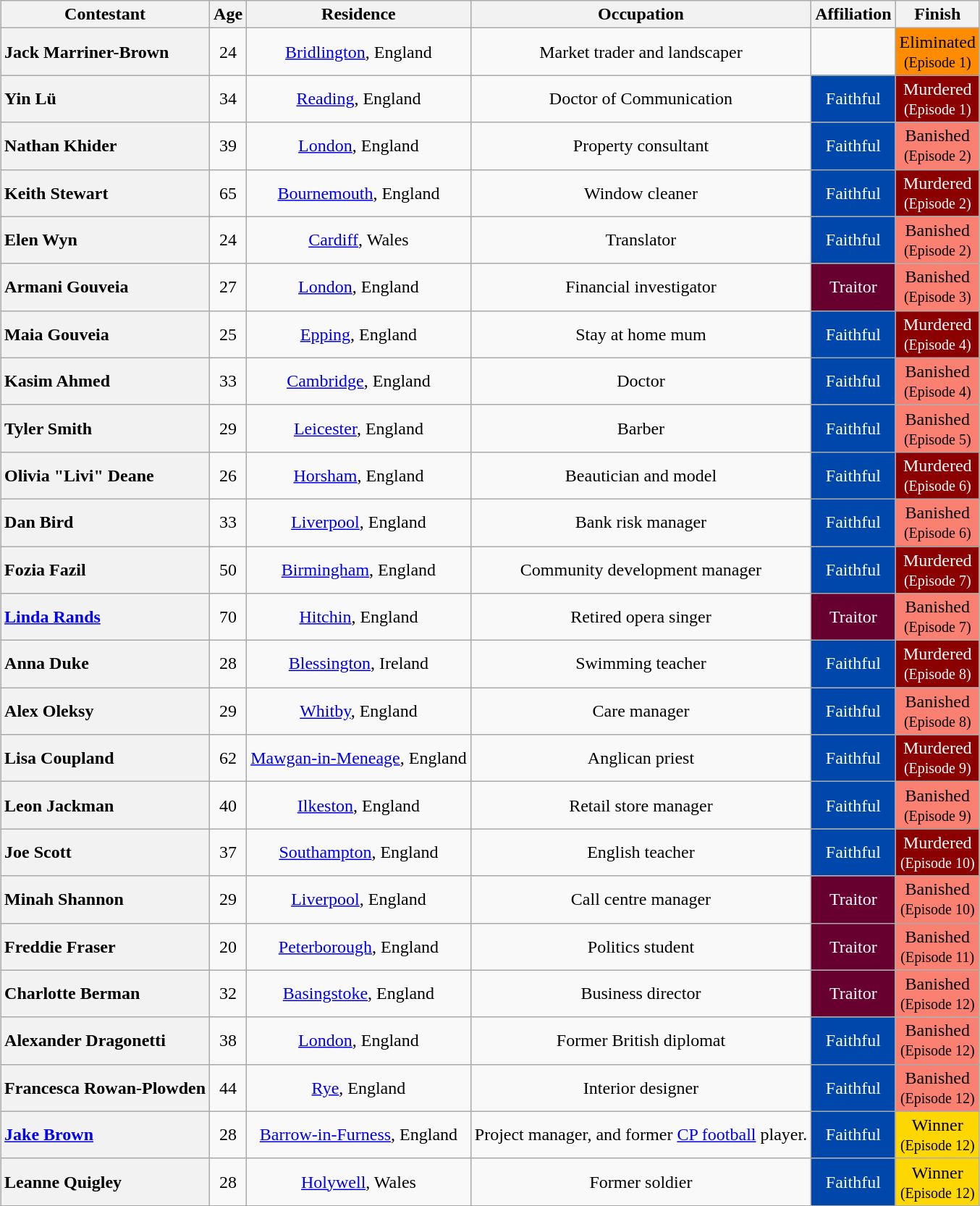<table class="wikitable sortable" style="margin:auto; text-align:center">
<tr>
<th scope="col">Contestant</th>
<th scope="col">Age</th>
<th scope="col">Residence</th>
<th scope="col">Occupation</th>
<th>Affiliation</th>
<th>Finish</th>
</tr>
<tr>
<th style="text-align:left">Jack Marriner-Brown</th>
<td>24</td>
<td><a href='#'>Bridlington</a>, England</td>
<td>Market trader and landscaper</td>
<td></td>
<td bgcolor="FF8C00">Eliminated<br><small>(Episode 1)</small></td>
</tr>
<tr>
<th style="text-align:left">Yin Lü</th>
<td>34</td>
<td><a href='#'>Reading</a>, England</td>
<td>Doctor of Communication</td>
<td bgcolor="#0047AB" span style="color:#FFFFFF">Faithful</td>
<td style="background:darkred; color:white">Murdered<br><small>(Episode 1)</small></td>
</tr>
<tr>
<th style="text-align:left">Nathan Khider</th>
<td>39</td>
<td><a href='#'>London</a>, England</td>
<td>Property consultant</td>
<td bgcolor="#0047AB" span style="color:#FFFFFF">Faithful</td>
<td style="background:salmon">Banished<br><small>(Episode 2)</small></td>
</tr>
<tr>
<th style="text-align:left">Keith Stewart</th>
<td>65</td>
<td><a href='#'>Bournemouth</a>, England</td>
<td>Window cleaner</td>
<td bgcolor="#0047AB" span style="color:#FFFFFF">Faithful</td>
<td style="background:darkred; color:white">Murdered<br><small>(Episode 2)</small></td>
</tr>
<tr>
<th style="text-align:left">Elen Wyn</th>
<td>24</td>
<td><a href='#'>Cardiff</a>, Wales</td>
<td>Translator</td>
<td bgcolor="#0047AB" span style="color:#FFFFFF">Faithful</td>
<td style="background:salmon">Banished<br><small>(Episode 2)</small></td>
</tr>
<tr>
<th style="text-align:left">Armani Gouveia</th>
<td>27</td>
<td><a href='#'>London</a>, England</td>
<td>Financial investigator</td>
<td bgcolor="#67002F" span style="color:#FFFFFF">Traitor</td>
<td style="background:salmon">Banished<br><small>(Episode 3)</small></td>
</tr>
<tr>
<th style="text-align:left">Maia Gouveia</th>
<td>25</td>
<td><a href='#'>Epping</a>, England</td>
<td>Stay at home mum</td>
<td bgcolor="#0047AB" span style="color:#FFFFFF">Faithful</td>
<td style="background:darkred; color:white">Murdered<br><small>(Episode 4)</small></td>
</tr>
<tr>
<th style="text-align:left">Kasim Ahmed</th>
<td>33</td>
<td><a href='#'>Cambridge</a>, England</td>
<td>Doctor</td>
<td bgcolor="#0047AB" span style="color:#FFFFFF">Faithful</td>
<td style="background:salmon">Banished<br><small>(Episode 4)</small></td>
</tr>
<tr>
<th style="text-align:left">Tyler Smith</th>
<td>29</td>
<td><a href='#'>Leicester</a>, England</td>
<td>Barber</td>
<td bgcolor="#0047AB" span style="color:#FFFFFF">Faithful</td>
<td style="background:salmon">Banished<br><small>(Episode 5)</small></td>
</tr>
<tr>
<th style="text-align:left">Olivia "Livi" Deane</th>
<td>26</td>
<td><a href='#'>Horsham</a>, England</td>
<td>Beautician and model</td>
<td bgcolor="#0047AB" span style="color:#FFFFFF">Faithful</td>
<td style="background:darkred; color:white">Murdered<br><small>(Episode 6)</small></td>
</tr>
<tr>
<th style="text-align:left">Dan Bird</th>
<td>33</td>
<td><a href='#'>Liverpool</a>, England</td>
<td>Bank risk manager</td>
<td bgcolor="#0047AB" span style="color:#FFFFFF">Faithful</td>
<td style="background:salmon">Banished<br><small>(Episode 6)</small></td>
</tr>
<tr>
<th style="text-align:left">Fozia Fazil</th>
<td>50</td>
<td><a href='#'>Birmingham</a>, England</td>
<td>Community development manager</td>
<td bgcolor="#0047AB" span style="color:#FFFFFF">Faithful</td>
<td style="background:darkred; color:white">Murdered<br><small>(Episode 7)</small></td>
</tr>
<tr>
<th style="text-align:left"><a href='#'>Linda Rands</a></th>
<td>70</td>
<td><a href='#'>Hitchin</a>, England</td>
<td>Retired opera singer</td>
<td bgcolor="#67002F" span style="color:#FFFFFF">Traitor</td>
<td style="background:salmon">Banished<br><small>(Episode 7)</small></td>
</tr>
<tr>
<th style="text-align:left">Anna Duke</th>
<td>28</td>
<td><a href='#'>Blessington</a>, Ireland</td>
<td>Swimming teacher</td>
<td bgcolor="#0047AB" span style="color:#FFFFFF">Faithful</td>
<td style="background:darkred; color:white">Murdered<br><small>(Episode 8)</small></td>
</tr>
<tr>
<th style="text-align:left">Alex Oleksy</th>
<td>29</td>
<td><a href='#'>Whitby</a>, England</td>
<td>Care manager</td>
<td bgcolor="#0047AB" span style="color:#FFFFFF">Faithful</td>
<td style="background:salmon">Banished<br><small>(Episode 8)</small></td>
</tr>
<tr>
<th style="text-align:left">Lisa Coupland</th>
<td>62</td>
<td><a href='#'>Mawgan-in-Meneage</a>, England</td>
<td>Anglican priest</td>
<td bgcolor="#0047AB" span style="color:#FFFFFF">Faithful</td>
<td style="background:darkred; color:white">Murdered<br><small>(Episode 9)</small></td>
</tr>
<tr>
<th style="text-align:left">Leon Jackman</th>
<td>40</td>
<td><a href='#'>Ilkeston</a>, England</td>
<td>Retail store manager</td>
<td bgcolor="#0047AB" span style="color:#FFFFFF">Faithful</td>
<td style="background:salmon">Banished<br><small>(Episode 9)</small></td>
</tr>
<tr>
<th style="text-align:left">Joe Scott</th>
<td>37</td>
<td><a href='#'>Southampton</a>, England</td>
<td>English teacher</td>
<td bgcolor="#0047AB" span style="color:#FFFFFF">Faithful</td>
<td style="background:darkred; color:white">Murdered<br><small>(Episode 10)</small></td>
</tr>
<tr>
<th style="text-align:left">Minah Shannon</th>
<td>29</td>
<td><a href='#'>Liverpool</a>, England</td>
<td>Call centre manager</td>
<td bgcolor="#67002F" span style="color:#FFFFFF">Traitor</td>
<td style="background:salmon">Banished<br><small>(Episode 10)</small></td>
</tr>
<tr>
<th style="text-align:left">Freddie Fraser</th>
<td>20</td>
<td><a href='#'>Peterborough</a>, England</td>
<td>Politics student</td>
<td bgcolor="#67002F" span style="color:#FFFFFF">Traitor</td>
<td style="background:salmon">Banished<br><small>(Episode 11)</small></td>
</tr>
<tr>
<th style="text-align:left">Charlotte Berman</th>
<td>32</td>
<td><a href='#'>Basingstoke</a>, England</td>
<td>Business director</td>
<td bgcolor="#67002F" span style="color:#FFFFFF">Traitor</td>
<td style="background:salmon">Banished<br><small>(Episode 12)</small></td>
</tr>
<tr>
<th style="text-align:left">Alexander Dragonetti</th>
<td>38</td>
<td><a href='#'>London</a>, England</td>
<td>Former British diplomat</td>
<td bgcolor="#0047AB" span style="color:#FFFFFF">Faithful</td>
<td style="background:salmon">Banished<br><small>(Episode 12)</small></td>
</tr>
<tr>
<th style="text-align:left">Francesca Rowan-Plowden</th>
<td>44</td>
<td><a href='#'>Rye</a>, England</td>
<td>Interior designer</td>
<td bgcolor="#0047AB" span style="color:#FFFFFF">Faithful</td>
<td style="background:salmon">Banished<br><small>(Episode 12)</small></td>
</tr>
<tr>
<th style="text-align:left"><a href='#'>Jake Brown</a></th>
<td>28</td>
<td><a href='#'>Barrow-in-Furness</a>, England</td>
<td>Project manager, and former <a href='#'>CP football</a> player.</td>
<td bgcolor="#0047AB" span style="color:#FFFFFF">Faithful</td>
<td style="background:gold">Winner<br><small>(Episode 12)</small></td>
</tr>
<tr>
<th style="text-align:left">Leanne Quigley</th>
<td>28</td>
<td><a href='#'>Holywell</a>, Wales</td>
<td>Former soldier</td>
<td bgcolor="#0047AB" span style="color:#FFFFFF">Faithful</td>
<td style="background:gold">Winner<br><small>(Episode 12)</small></td>
</tr>
<tr>
</tr>
</table>
